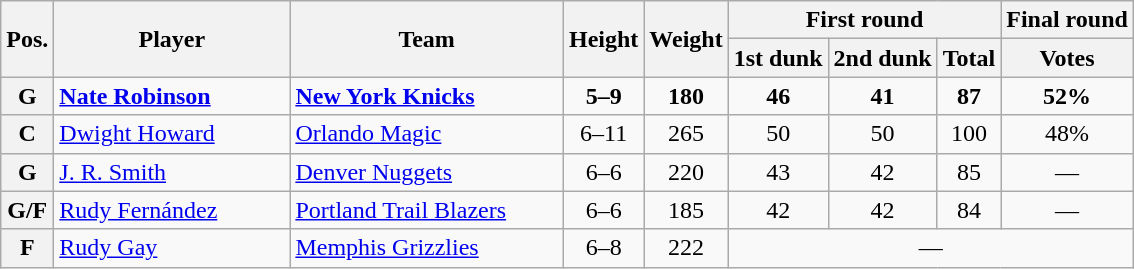<table class="wikitable">
<tr>
<th rowspan=2>Pos.</th>
<th rowspan=2 width=150>Player</th>
<th rowspan=2 width=175>Team</th>
<th rowspan=2>Height</th>
<th rowspan=2>Weight</th>
<th colspan=3>First round</th>
<th>Final round</th>
</tr>
<tr>
<th>1st dunk</th>
<th>2nd dunk</th>
<th>Total</th>
<th>Votes</th>
</tr>
<tr>
<th>G</th>
<td><strong><a href='#'>Nate Robinson</a></strong></td>
<td><strong><a href='#'>New York Knicks</a></strong></td>
<td align=center><strong>5–9</strong></td>
<td align=center><strong>180</strong></td>
<td align=center><strong>46</strong></td>
<td align=center><strong>41</strong></td>
<td align=center><strong>87</strong></td>
<td align=center><strong>52%</strong></td>
</tr>
<tr>
<th>C</th>
<td><a href='#'>Dwight Howard</a></td>
<td><a href='#'>Orlando Magic</a></td>
<td align=center>6–11</td>
<td align=center>265</td>
<td align=center>50</td>
<td align=center>50</td>
<td align=center>100</td>
<td align=center>48%</td>
</tr>
<tr>
<th>G</th>
<td><a href='#'>J. R. Smith</a></td>
<td><a href='#'>Denver Nuggets</a></td>
<td align=center>6–6</td>
<td align=center>220</td>
<td align=center>43</td>
<td align=center>42</td>
<td align=center>85</td>
<td align=center>—</td>
</tr>
<tr>
<th>G/F</th>
<td><a href='#'>Rudy Fernández</a></td>
<td><a href='#'>Portland Trail Blazers</a></td>
<td align=center>6–6</td>
<td align=center>185</td>
<td align=center>42</td>
<td align=center>42</td>
<td align=center>84</td>
<td align=center>—</td>
</tr>
<tr>
<th>F</th>
<td><a href='#'>Rudy Gay</a></td>
<td><a href='#'>Memphis Grizzlies</a></td>
<td align=center>6–8</td>
<td align=center>222</td>
<td colspan=4 align=center>—</td>
</tr>
</table>
